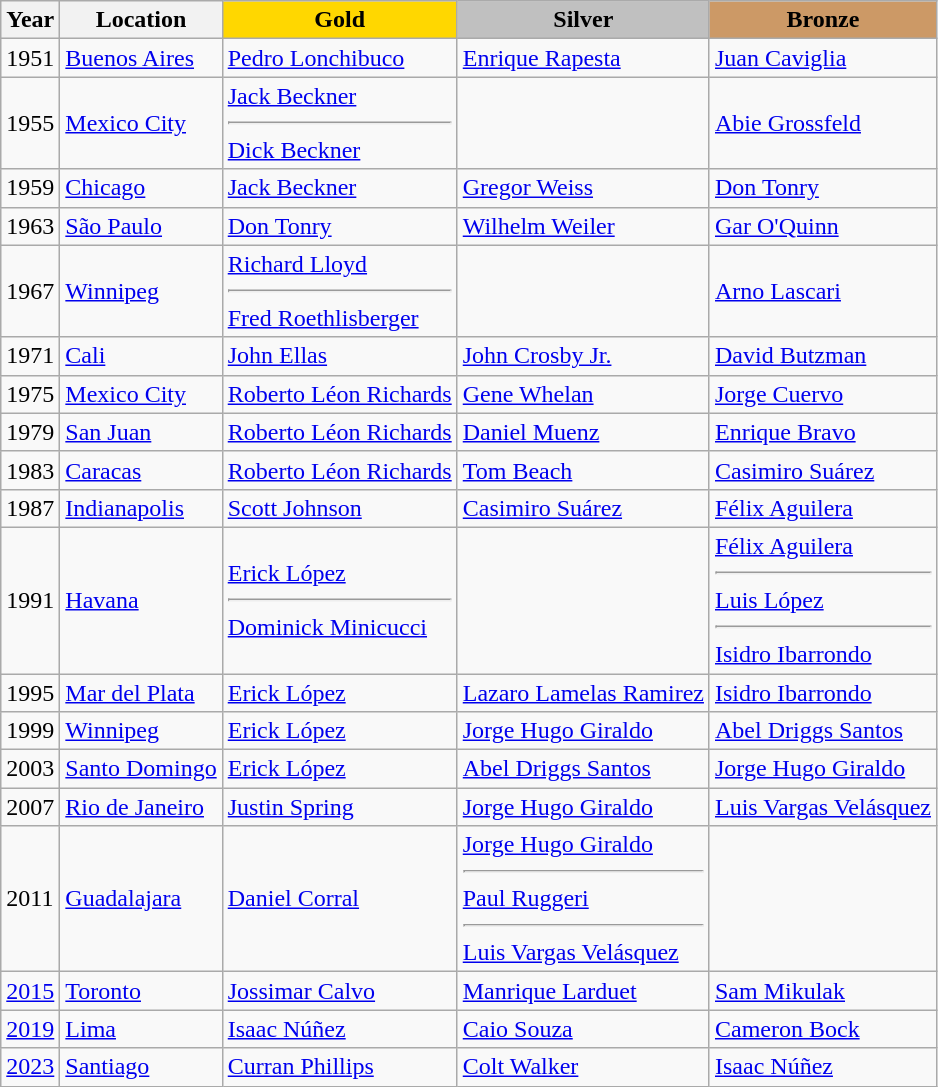<table class="wikitable">
<tr>
<th>Year</th>
<th>Location</th>
<th style="background-color:gold;">Gold</th>
<th style="background-color:silver;">Silver</th>
<th style="background-color:#cc9966;">Bronze</th>
</tr>
<tr>
<td>1951</td>
<td> <a href='#'>Buenos Aires</a></td>
<td> <a href='#'>Pedro Lonchibuco</a></td>
<td> <a href='#'>Enrique Rapesta</a></td>
<td> <a href='#'>Juan Caviglia</a></td>
</tr>
<tr>
<td>1955</td>
<td> <a href='#'>Mexico City</a></td>
<td> <a href='#'>Jack Beckner</a><hr> <a href='#'>Dick Beckner</a></td>
<td></td>
<td> <a href='#'>Abie Grossfeld</a></td>
</tr>
<tr>
<td>1959</td>
<td> <a href='#'>Chicago</a></td>
<td> <a href='#'>Jack Beckner</a></td>
<td> <a href='#'>Gregor Weiss</a></td>
<td> <a href='#'>Don Tonry</a></td>
</tr>
<tr>
<td>1963</td>
<td> <a href='#'>São Paulo</a></td>
<td> <a href='#'>Don Tonry</a></td>
<td> <a href='#'>Wilhelm Weiler</a></td>
<td> <a href='#'>Gar O'Quinn</a></td>
</tr>
<tr>
<td>1967</td>
<td> <a href='#'>Winnipeg</a></td>
<td> <a href='#'>Richard Lloyd</a><hr> <a href='#'>Fred Roethlisberger</a></td>
<td></td>
<td> <a href='#'>Arno Lascari</a></td>
</tr>
<tr>
<td>1971</td>
<td> <a href='#'>Cali</a></td>
<td> <a href='#'>John Ellas</a></td>
<td> <a href='#'>John Crosby Jr.</a></td>
<td> <a href='#'>David Butzman</a></td>
</tr>
<tr>
<td>1975</td>
<td> <a href='#'>Mexico City</a></td>
<td> <a href='#'>Roberto Léon Richards</a></td>
<td> <a href='#'>Gene Whelan</a></td>
<td> <a href='#'>Jorge Cuervo</a></td>
</tr>
<tr>
<td>1979</td>
<td> <a href='#'>San Juan</a></td>
<td> <a href='#'>Roberto Léon Richards</a></td>
<td> <a href='#'>Daniel Muenz</a></td>
<td> <a href='#'>Enrique Bravo</a></td>
</tr>
<tr>
<td>1983</td>
<td> <a href='#'>Caracas</a></td>
<td> <a href='#'>Roberto Léon Richards</a></td>
<td> <a href='#'>Tom Beach</a></td>
<td> <a href='#'>Casimiro Suárez</a></td>
</tr>
<tr>
<td>1987</td>
<td> <a href='#'>Indianapolis</a></td>
<td> <a href='#'>Scott Johnson</a></td>
<td> <a href='#'>Casimiro Suárez</a></td>
<td> <a href='#'>Félix Aguilera</a></td>
</tr>
<tr>
<td>1991</td>
<td> <a href='#'>Havana</a></td>
<td> <a href='#'>Erick López</a><hr> <a href='#'>Dominick Minicucci</a></td>
<td></td>
<td> <a href='#'>Félix Aguilera</a><hr> <a href='#'>Luis López</a><hr> <a href='#'>Isidro Ibarrondo</a></td>
</tr>
<tr>
<td>1995</td>
<td> <a href='#'>Mar del Plata</a></td>
<td> <a href='#'>Erick López</a></td>
<td> <a href='#'>Lazaro Lamelas Ramirez</a></td>
<td> <a href='#'>Isidro Ibarrondo</a></td>
</tr>
<tr>
<td>1999</td>
<td> <a href='#'>Winnipeg</a></td>
<td> <a href='#'>Erick López</a></td>
<td> <a href='#'>Jorge Hugo Giraldo</a></td>
<td> <a href='#'>Abel Driggs Santos</a></td>
</tr>
<tr>
<td>2003</td>
<td> <a href='#'>Santo Domingo</a></td>
<td> <a href='#'>Erick López</a></td>
<td> <a href='#'>Abel Driggs Santos</a></td>
<td> <a href='#'>Jorge Hugo Giraldo</a></td>
</tr>
<tr>
<td>2007</td>
<td> <a href='#'>Rio de Janeiro</a></td>
<td> <a href='#'>Justin Spring</a></td>
<td> <a href='#'>Jorge Hugo Giraldo</a></td>
<td> <a href='#'>Luis Vargas Velásquez</a></td>
</tr>
<tr>
<td>2011</td>
<td> <a href='#'>Guadalajara</a></td>
<td> <a href='#'>Daniel Corral</a></td>
<td> <a href='#'>Jorge Hugo Giraldo</a><hr> <a href='#'>Paul Ruggeri</a><hr> <a href='#'>Luis Vargas Velásquez</a></td>
<td></td>
</tr>
<tr>
<td><a href='#'>2015</a></td>
<td> <a href='#'>Toronto</a></td>
<td> <a href='#'>Jossimar Calvo</a></td>
<td> <a href='#'>Manrique Larduet</a></td>
<td> <a href='#'>Sam Mikulak</a></td>
</tr>
<tr>
<td><a href='#'>2019</a></td>
<td> <a href='#'>Lima</a></td>
<td> <a href='#'>Isaac Núñez</a></td>
<td> <a href='#'>Caio Souza</a></td>
<td> <a href='#'>Cameron Bock</a></td>
</tr>
<tr>
<td><a href='#'>2023</a></td>
<td> <a href='#'>Santiago</a></td>
<td> <a href='#'>Curran Phillips</a></td>
<td> <a href='#'>Colt Walker</a></td>
<td> <a href='#'>Isaac Núñez</a></td>
</tr>
</table>
